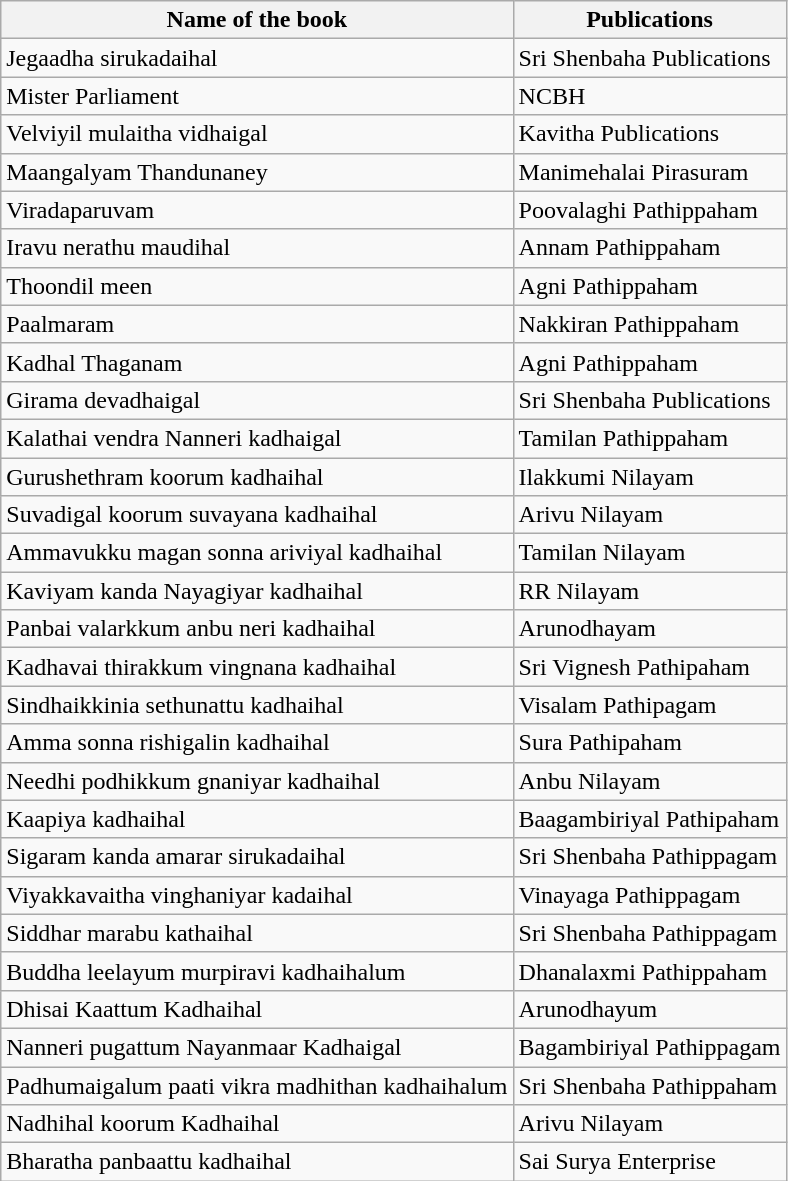<table class="wikitable sortable">
<tr>
<th>Name of the book</th>
<th>Publications</th>
</tr>
<tr>
<td>Jegaadha sirukadaihal</td>
<td>Sri Shenbaha Publications</td>
</tr>
<tr>
<td>Mister Parliament</td>
<td>NCBH</td>
</tr>
<tr>
<td>Velviyil mulaitha vidhaigal</td>
<td>Kavitha Publications</td>
</tr>
<tr>
<td>Maangalyam Thandunaney</td>
<td>Manimehalai Pirasuram</td>
</tr>
<tr>
<td>Viradaparuvam</td>
<td>Poovalaghi Pathippaham</td>
</tr>
<tr>
<td>Iravu nerathu maudihal</td>
<td>Annam Pathippaham</td>
</tr>
<tr>
<td>Thoondil meen</td>
<td>Agni Pathippaham</td>
</tr>
<tr>
<td>Paalmaram</td>
<td>Nakkiran Pathippaham</td>
</tr>
<tr>
<td>Kadhal Thaganam</td>
<td>Agni Pathippaham</td>
</tr>
<tr>
<td>Girama devadhaigal</td>
<td>Sri Shenbaha Publications</td>
</tr>
<tr>
<td>Kalathai vendra Nanneri kadhaigal</td>
<td>Tamilan Pathippaham</td>
</tr>
<tr>
<td>Gurushethram koorum kadhaihal</td>
<td>Ilakkumi Nilayam</td>
</tr>
<tr>
<td>Suvadigal koorum suvayana kadhaihal</td>
<td>Arivu Nilayam</td>
</tr>
<tr>
<td>Ammavukku magan sonna ariviyal kadhaihal</td>
<td>Tamilan Nilayam</td>
</tr>
<tr>
<td>Kaviyam kanda Nayagiyar kadhaihal</td>
<td>RR Nilayam</td>
</tr>
<tr>
<td>Panbai valarkkum anbu neri kadhaihal</td>
<td>Arunodhayam</td>
</tr>
<tr>
<td>Kadhavai thirakkum vingnana kadhaihal</td>
<td>Sri Vignesh Pathipaham</td>
</tr>
<tr>
<td>Sindhaikkinia sethunattu kadhaihal</td>
<td>Visalam Pathipagam</td>
</tr>
<tr>
<td>Amma sonna rishigalin kadhaihal</td>
<td>Sura Pathipaham</td>
</tr>
<tr>
<td>Needhi podhikkum gnaniyar kadhaihal</td>
<td>Anbu Nilayam</td>
</tr>
<tr>
<td>Kaapiya kadhaihal</td>
<td>Baagambiriyal Pathipaham</td>
</tr>
<tr>
<td>Sigaram kanda amarar sirukadaihal</td>
<td>Sri Shenbaha Pathippagam</td>
</tr>
<tr>
<td>Viyakkavaitha vinghaniyar kadaihal</td>
<td>Vinayaga Pathippagam</td>
</tr>
<tr>
<td>Siddhar marabu kathaihal</td>
<td>Sri Shenbaha Pathippagam</td>
</tr>
<tr>
<td>Buddha leelayum murpiravi kadhaihalum</td>
<td>Dhanalaxmi Pathippaham</td>
</tr>
<tr>
<td>Dhisai Kaattum Kadhaihal</td>
<td>Arunodhayum</td>
</tr>
<tr>
<td>Nanneri pugattum Nayanmaar Kadhaigal</td>
<td>Bagambiriyal Pathippagam</td>
</tr>
<tr>
<td>Padhumaigalum paati vikra madhithan kadhaihalum</td>
<td>Sri Shenbaha Pathippaham</td>
</tr>
<tr>
<td>Nadhihal koorum Kadhaihal</td>
<td>Arivu Nilayam</td>
</tr>
<tr>
<td>Bharatha panbaattu kadhaihal</td>
<td>Sai Surya Enterprise</td>
</tr>
</table>
